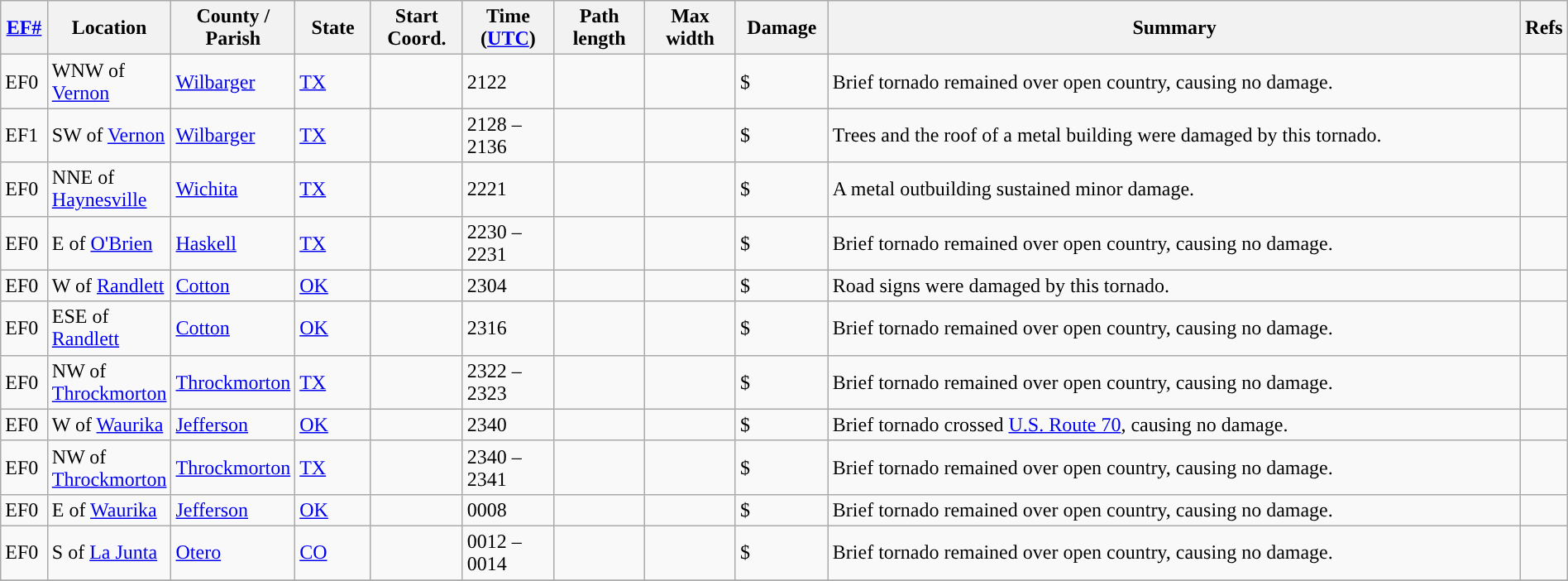<table class="wikitable sortable" style="width:100%;">
<tr>
<th scope="col" width="3%" align="center"><a href='#'>EF#</a></th>
<th scope="col" width="7%" align="center" class="unsortable">Location</th>
<th scope="col" width="6%" align="center" class="unsortable">County / Parish</th>
<th scope="col" width="5%" align="center">State</th>
<th scope="col" width="6%" align="center">Start Coord.</th>
<th scope="col" width="6%" align="center">Time (<a href='#'>UTC</a>)</th>
<th scope="col" width="6%" align="center">Path length</th>
<th scope="col" width="6%" align="center">Max width</th>
<th scope="col" width="6%" align="center">Damage</th>
<th scope="col" width="48%" class="unsortable" align="center">Summary</th>
<th scope="col" width="48%" class="unsortable" align="center">Refs</th>
</tr>
<tr>
<td>EF0</td>
<td>WNW of <a href='#'>Vernon</a></td>
<td><a href='#'>Wilbarger</a></td>
<td><a href='#'>TX</a></td>
<td></td>
<td>2122</td>
<td></td>
<td></td>
<td>$</td>
<td>Brief tornado remained over open country, causing no damage.</td>
<td></td>
</tr>
<tr>
<td>EF1</td>
<td>SW of <a href='#'>Vernon</a></td>
<td><a href='#'>Wilbarger</a></td>
<td><a href='#'>TX</a></td>
<td></td>
<td>2128 – 2136</td>
<td></td>
<td></td>
<td>$</td>
<td>Trees and the roof of a metal building were damaged by this tornado.</td>
<td></td>
</tr>
<tr>
<td>EF0</td>
<td>NNE of <a href='#'>Haynesville</a></td>
<td><a href='#'>Wichita</a></td>
<td><a href='#'>TX</a></td>
<td></td>
<td>2221</td>
<td></td>
<td></td>
<td>$</td>
<td>A metal outbuilding sustained minor damage.</td>
<td></td>
</tr>
<tr>
<td>EF0</td>
<td>E of <a href='#'>O'Brien</a></td>
<td><a href='#'>Haskell</a></td>
<td><a href='#'>TX</a></td>
<td></td>
<td>2230 – 2231</td>
<td></td>
<td></td>
<td>$</td>
<td>Brief tornado remained over open country, causing no damage.</td>
<td></td>
</tr>
<tr>
<td>EF0</td>
<td>W of <a href='#'>Randlett</a></td>
<td><a href='#'>Cotton</a></td>
<td><a href='#'>OK</a></td>
<td></td>
<td>2304</td>
<td></td>
<td></td>
<td>$</td>
<td>Road signs were damaged by this tornado.</td>
<td></td>
</tr>
<tr>
<td>EF0</td>
<td>ESE of <a href='#'>Randlett</a></td>
<td><a href='#'>Cotton</a></td>
<td><a href='#'>OK</a></td>
<td></td>
<td>2316</td>
<td></td>
<td></td>
<td>$</td>
<td>Brief tornado remained over open country, causing no damage.</td>
<td></td>
</tr>
<tr>
<td>EF0</td>
<td>NW of <a href='#'>Throckmorton</a></td>
<td><a href='#'>Throckmorton</a></td>
<td><a href='#'>TX</a></td>
<td></td>
<td>2322 – 2323</td>
<td></td>
<td></td>
<td>$</td>
<td>Brief tornado remained over open country, causing no damage.</td>
<td></td>
</tr>
<tr>
<td>EF0</td>
<td>W of <a href='#'>Waurika</a></td>
<td><a href='#'>Jefferson</a></td>
<td><a href='#'>OK</a></td>
<td></td>
<td>2340</td>
<td></td>
<td></td>
<td>$</td>
<td>Brief tornado crossed <a href='#'>U.S. Route 70</a>, causing no damage.</td>
<td></td>
</tr>
<tr>
<td>EF0</td>
<td>NW of <a href='#'>Throckmorton</a></td>
<td><a href='#'>Throckmorton</a></td>
<td><a href='#'>TX</a></td>
<td></td>
<td>2340 – 2341</td>
<td></td>
<td></td>
<td>$</td>
<td>Brief tornado remained over open country, causing no damage.</td>
<td></td>
</tr>
<tr>
<td>EF0</td>
<td>E of <a href='#'>Waurika</a></td>
<td><a href='#'>Jefferson</a></td>
<td><a href='#'>OK</a></td>
<td></td>
<td>0008</td>
<td></td>
<td></td>
<td>$</td>
<td>Brief tornado remained over open country, causing no damage.</td>
<td></td>
</tr>
<tr>
<td>EF0</td>
<td>S of <a href='#'>La Junta</a></td>
<td><a href='#'>Otero</a></td>
<td><a href='#'>CO</a></td>
<td></td>
<td>0012 – 0014</td>
<td></td>
<td></td>
<td>$</td>
<td>Brief tornado remained over open country, causing no damage.</td>
<td></td>
</tr>
<tr>
</tr>
</table>
